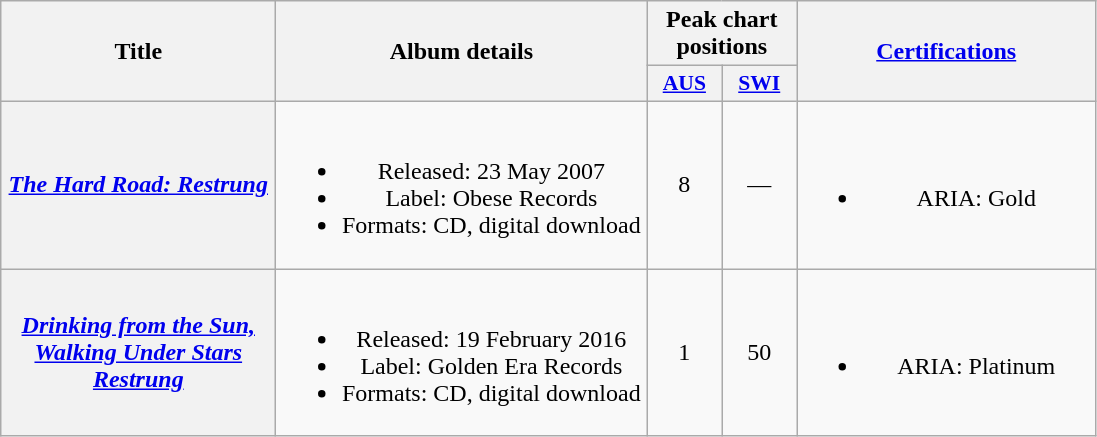<table class="wikitable plainrowheaders" style="text-align:center;" border="1">
<tr>
<th scope="col" rowspan="2" style="width:11em;">Title</th>
<th scope="col" rowspan="2" style="width:15em;">Album details</th>
<th scope="col" colspan="2">Peak chart positions</th>
<th scope="col" rowspan="2" style="width:12em;"><a href='#'>Certifications</a></th>
</tr>
<tr>
<th scope="col" style="width:3em; font-size:90%;"><a href='#'>AUS</a><br></th>
<th scope="col" style="width:3em; font-size:90%;"><a href='#'>SWI</a><br></th>
</tr>
<tr>
<th scope="row"><em><a href='#'>The Hard Road: Restrung</a></em></th>
<td><br><ul><li>Released: 23 May 2007</li><li>Label: Obese Records</li><li>Formats: CD, digital download</li></ul></td>
<td>8</td>
<td>—</td>
<td><br><ul><li>ARIA: Gold</li></ul></td>
</tr>
<tr>
<th scope="row"><em><a href='#'>Drinking from the Sun, Walking Under Stars Restrung</a></em></th>
<td><br><ul><li>Released: 19 February 2016</li><li>Label: Golden Era Records</li><li>Formats: CD, digital download</li></ul></td>
<td>1</td>
<td>50</td>
<td><br><ul><li>ARIA: Platinum</li></ul></td>
</tr>
</table>
